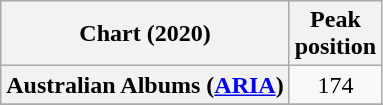<table class="wikitable sortable plainrowheaders" style="text-align:center">
<tr>
<th scope="col">Chart (2020)</th>
<th scope="col">Peak<br>position</th>
</tr>
<tr>
<th scope="row">Australian Albums (<a href='#'>ARIA</a>)</th>
<td align="center">174</td>
</tr>
<tr>
</tr>
<tr>
</tr>
<tr>
</tr>
<tr>
</tr>
<tr>
</tr>
<tr>
</tr>
</table>
